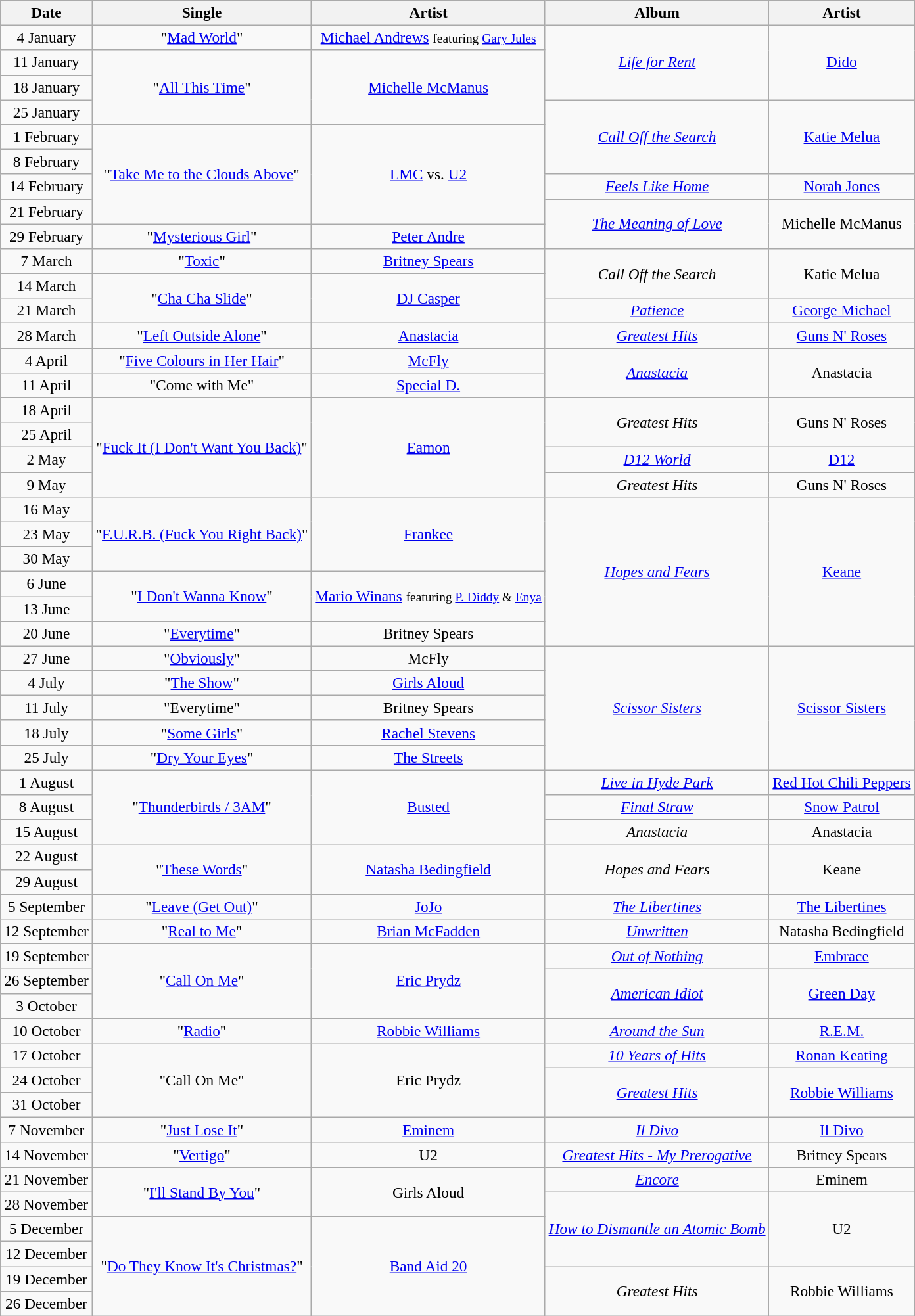<table class="wikitable" style="font-size:97%; text-align:center;">
<tr>
<th>Date</th>
<th>Single</th>
<th>Artist</th>
<th>Album</th>
<th>Artist</th>
</tr>
<tr>
<td>4 January</td>
<td>"<a href='#'>Mad World</a>"</td>
<td><a href='#'>Michael Andrews</a> <small> featuring <a href='#'>Gary Jules</a> </small></td>
<td rowspan="3"><em><a href='#'>Life for Rent</a></em></td>
<td rowspan="3"><a href='#'>Dido</a></td>
</tr>
<tr>
<td>11 January</td>
<td rowspan="3">"<a href='#'>All This Time</a>"</td>
<td rowspan="3"><a href='#'>Michelle McManus</a></td>
</tr>
<tr>
<td>18 January</td>
</tr>
<tr>
<td>25 January</td>
<td rowspan="3"><em><a href='#'>Call Off the Search</a></em></td>
<td rowspan="3"><a href='#'>Katie Melua</a></td>
</tr>
<tr>
<td>1 February</td>
<td rowspan="4">"<a href='#'>Take Me to the Clouds Above</a>"</td>
<td rowspan="4"><a href='#'>LMC</a> vs. <a href='#'>U2</a></td>
</tr>
<tr>
<td>8 February</td>
</tr>
<tr>
<td>14 February</td>
<td><em><a href='#'>Feels Like Home</a></em></td>
<td><a href='#'>Norah Jones</a></td>
</tr>
<tr>
<td>21 February</td>
<td rowspan="2"><em><a href='#'>The Meaning of Love</a></em></td>
<td rowspan="2">Michelle McManus</td>
</tr>
<tr>
<td>29 February</td>
<td>"<a href='#'>Mysterious Girl</a>"</td>
<td><a href='#'>Peter Andre</a></td>
</tr>
<tr>
<td>7 March</td>
<td>"<a href='#'>Toxic</a>"</td>
<td><a href='#'>Britney Spears</a></td>
<td rowspan="2"><em>Call Off the Search</em></td>
<td rowspan="2">Katie Melua</td>
</tr>
<tr>
<td>14 March</td>
<td rowspan="2">"<a href='#'>Cha Cha Slide</a>"</td>
<td rowspan="2"><a href='#'>DJ Casper</a></td>
</tr>
<tr>
<td>21 March</td>
<td><em><a href='#'>Patience</a></em></td>
<td><a href='#'>George Michael</a></td>
</tr>
<tr>
<td>28 March</td>
<td>"<a href='#'>Left Outside Alone</a>"</td>
<td><a href='#'>Anastacia</a></td>
<td><em><a href='#'>Greatest Hits</a></em></td>
<td><a href='#'>Guns N' Roses</a></td>
</tr>
<tr>
<td>4 April</td>
<td>"<a href='#'>Five Colours in Her Hair</a>"</td>
<td><a href='#'>McFly</a></td>
<td rowspan="2"><em><a href='#'>Anastacia</a></em></td>
<td rowspan="2">Anastacia</td>
</tr>
<tr>
<td>11 April</td>
<td>"Come with Me"</td>
<td><a href='#'>Special D.</a></td>
</tr>
<tr>
<td>18 April</td>
<td rowspan="4">"<a href='#'>Fuck It (I Don't Want You Back)</a>"</td>
<td rowspan="4"><a href='#'>Eamon</a></td>
<td rowspan="2"><em>Greatest Hits</em></td>
<td rowspan="2">Guns N' Roses</td>
</tr>
<tr>
<td>25 April</td>
</tr>
<tr>
<td>2 May</td>
<td><em><a href='#'>D12 World</a></em></td>
<td><a href='#'>D12</a></td>
</tr>
<tr>
<td>9 May</td>
<td><em>Greatest Hits</em></td>
<td>Guns N' Roses</td>
</tr>
<tr>
<td>16 May</td>
<td rowspan="3">"<a href='#'>F.U.R.B. (Fuck You Right Back)</a>"</td>
<td rowspan="3"><a href='#'>Frankee</a></td>
<td rowspan="6"><em><a href='#'>Hopes and Fears</a></em></td>
<td rowspan="6"><a href='#'>Keane</a></td>
</tr>
<tr>
<td>23 May</td>
</tr>
<tr>
<td>30 May</td>
</tr>
<tr>
<td>6 June</td>
<td rowspan="2">"<a href='#'>I Don't Wanna Know</a>"</td>
<td rowspan="2"><a href='#'>Mario Winans</a> <small> featuring <a href='#'>P. Diddy</a> & <a href='#'>Enya</a> </small></td>
</tr>
<tr>
<td>13 June</td>
</tr>
<tr>
<td>20 June</td>
<td>"<a href='#'>Everytime</a>"</td>
<td>Britney Spears</td>
</tr>
<tr>
<td>27 June</td>
<td>"<a href='#'>Obviously</a>"</td>
<td>McFly</td>
<td rowspan="5"><em><a href='#'>Scissor Sisters</a></em></td>
<td rowspan="5"><a href='#'>Scissor Sisters</a></td>
</tr>
<tr>
<td>4 July</td>
<td>"<a href='#'>The Show</a>"</td>
<td><a href='#'>Girls Aloud</a></td>
</tr>
<tr>
<td>11 July</td>
<td>"Everytime"</td>
<td>Britney Spears</td>
</tr>
<tr>
<td>18 July</td>
<td>"<a href='#'>Some Girls</a>"</td>
<td><a href='#'>Rachel Stevens</a></td>
</tr>
<tr>
<td>25 July</td>
<td>"<a href='#'>Dry Your Eyes</a>"</td>
<td><a href='#'>The Streets</a></td>
</tr>
<tr>
<td>1 August</td>
<td rowspan="3">"<a href='#'>Thunderbirds / 3AM</a>"</td>
<td rowspan="3"><a href='#'>Busted</a></td>
<td><em><a href='#'>Live in Hyde Park</a></em></td>
<td><a href='#'>Red Hot Chili Peppers</a></td>
</tr>
<tr>
<td>8 August</td>
<td><em><a href='#'>Final Straw</a></em></td>
<td><a href='#'>Snow Patrol</a></td>
</tr>
<tr>
<td>15 August</td>
<td><em>Anastacia</em></td>
<td>Anastacia</td>
</tr>
<tr>
<td>22 August</td>
<td rowspan="2">"<a href='#'>These Words</a>"</td>
<td rowspan="2"><a href='#'>Natasha Bedingfield</a></td>
<td rowspan="2"><em>Hopes and Fears</em></td>
<td rowspan="2">Keane</td>
</tr>
<tr>
<td>29 August</td>
</tr>
<tr>
<td>5 September</td>
<td>"<a href='#'>Leave (Get Out)</a>"</td>
<td><a href='#'>JoJo</a></td>
<td><em><a href='#'>The Libertines</a></em></td>
<td><a href='#'>The Libertines</a></td>
</tr>
<tr>
<td>12 September</td>
<td>"<a href='#'>Real to Me</a>"</td>
<td><a href='#'>Brian McFadden</a></td>
<td><em><a href='#'>Unwritten</a></em></td>
<td>Natasha Bedingfield</td>
</tr>
<tr>
<td>19 September</td>
<td rowspan="3">"<a href='#'>Call On Me</a>"</td>
<td rowspan="3"><a href='#'>Eric Prydz</a></td>
<td><em><a href='#'>Out of Nothing</a></em></td>
<td><a href='#'>Embrace</a></td>
</tr>
<tr>
<td>26 September</td>
<td rowspan="2"><em><a href='#'>American Idiot</a></em></td>
<td rowspan="2"><a href='#'>Green Day</a></td>
</tr>
<tr>
<td>3 October</td>
</tr>
<tr>
<td>10 October</td>
<td>"<a href='#'>Radio</a>"</td>
<td><a href='#'>Robbie Williams</a></td>
<td><em><a href='#'>Around the Sun</a></em></td>
<td><a href='#'>R.E.M.</a></td>
</tr>
<tr>
<td>17 October</td>
<td rowspan="3">"Call On Me"</td>
<td rowspan="3">Eric Prydz</td>
<td><em><a href='#'>10 Years of Hits</a></em></td>
<td><a href='#'>Ronan Keating</a></td>
</tr>
<tr>
<td>24 October</td>
<td rowspan="2"><em><a href='#'>Greatest Hits</a></em></td>
<td rowspan="2"><a href='#'>Robbie Williams</a></td>
</tr>
<tr>
<td>31 October</td>
</tr>
<tr>
<td>7 November</td>
<td>"<a href='#'>Just Lose It</a>"</td>
<td><a href='#'>Eminem</a></td>
<td><em><a href='#'>Il Divo</a></em></td>
<td><a href='#'>Il Divo</a></td>
</tr>
<tr>
<td>14 November</td>
<td>"<a href='#'>Vertigo</a>"</td>
<td>U2</td>
<td><em><a href='#'>Greatest Hits - My Prerogative</a></em></td>
<td>Britney Spears</td>
</tr>
<tr>
<td>21 November</td>
<td rowspan="2">"<a href='#'>I'll Stand By You</a>"</td>
<td rowspan="2">Girls Aloud</td>
<td><em><a href='#'>Encore</a></em></td>
<td>Eminem</td>
</tr>
<tr>
<td>28 November</td>
<td rowspan="3"><em><a href='#'>How to Dismantle an Atomic Bomb</a></em></td>
<td rowspan="3">U2</td>
</tr>
<tr>
<td>5 December</td>
<td rowspan="4">"<a href='#'>Do They Know It's Christmas?</a>"</td>
<td rowspan="4"><a href='#'>Band Aid 20</a></td>
</tr>
<tr>
<td>12 December</td>
</tr>
<tr>
<td>19 December</td>
<td rowspan="2"><em>Greatest Hits</em></td>
<td rowspan="2">Robbie Williams</td>
</tr>
<tr>
<td>26 December</td>
</tr>
</table>
